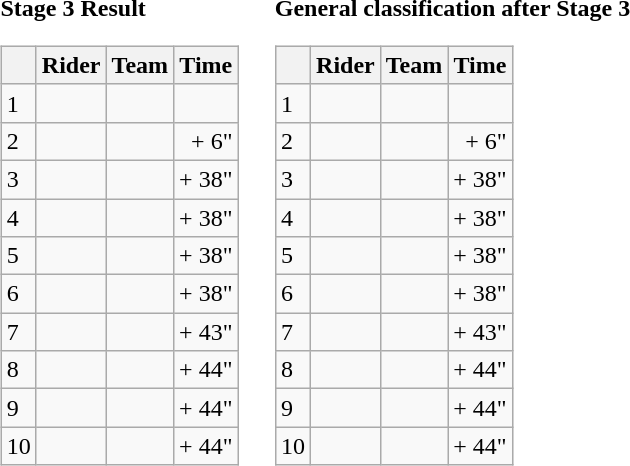<table>
<tr>
<td><strong>Stage 3 Result</strong><br><table class="wikitable">
<tr>
<th></th>
<th>Rider</th>
<th>Team</th>
<th>Time</th>
</tr>
<tr>
<td>1</td>
<td></td>
<td></td>
<td align="right"></td>
</tr>
<tr>
<td>2</td>
<td></td>
<td></td>
<td align="right">+ 6"</td>
</tr>
<tr>
<td>3</td>
<td></td>
<td></td>
<td align="right">+ 38"</td>
</tr>
<tr>
<td>4</td>
<td></td>
<td></td>
<td align="right">+ 38"</td>
</tr>
<tr>
<td>5</td>
<td></td>
<td></td>
<td align="right">+ 38"</td>
</tr>
<tr>
<td>6</td>
<td></td>
<td></td>
<td align="right">+ 38"</td>
</tr>
<tr>
<td>7</td>
<td></td>
<td></td>
<td align="right">+ 43"</td>
</tr>
<tr>
<td>8</td>
<td></td>
<td></td>
<td align="right">+ 44"</td>
</tr>
<tr>
<td>9</td>
<td></td>
<td></td>
<td align="right">+ 44"</td>
</tr>
<tr>
<td>10</td>
<td></td>
<td></td>
<td align="right">+ 44"</td>
</tr>
</table>
</td>
<td></td>
<td><strong>General classification after Stage 3</strong><br><table class="wikitable">
<tr>
<th></th>
<th>Rider</th>
<th>Team</th>
<th>Time</th>
</tr>
<tr>
<td>1</td>
<td>  </td>
<td></td>
<td align="right"></td>
</tr>
<tr>
<td>2</td>
<td></td>
<td></td>
<td align="right">+ 6"</td>
</tr>
<tr>
<td>3</td>
<td></td>
<td></td>
<td align="right">+ 38"</td>
</tr>
<tr>
<td>4</td>
<td></td>
<td></td>
<td align="right">+ 38"</td>
</tr>
<tr>
<td>5</td>
<td></td>
<td></td>
<td align="right">+ 38"</td>
</tr>
<tr>
<td>6</td>
<td></td>
<td></td>
<td align="right">+ 38"</td>
</tr>
<tr>
<td>7</td>
<td></td>
<td></td>
<td align="right">+ 43"</td>
</tr>
<tr>
<td>8</td>
<td></td>
<td></td>
<td align="right">+ 44"</td>
</tr>
<tr>
<td>9</td>
<td></td>
<td></td>
<td align="right">+ 44"</td>
</tr>
<tr>
<td>10</td>
<td></td>
<td></td>
<td align="right">+ 44"</td>
</tr>
</table>
</td>
</tr>
</table>
